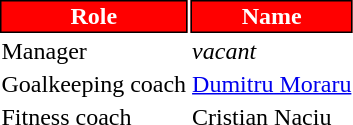<table class="toccolours">
<tr>
<th style="background:#FF0000;color:#FFFFFF;border:1px solid #000000;">Role</th>
<th style="background:#FF0000;color:#FFFFFF;border:1px solid #000000;">Name</th>
</tr>
<tr>
<td>Manager</td>
<td><em>vacant</em></td>
</tr>
<tr>
<td>Goalkeeping coach</td>
<td> <a href='#'>Dumitru Moraru</a></td>
</tr>
<tr>
<td>Fitness coach</td>
<td> Cristian Naciu</td>
</tr>
</table>
